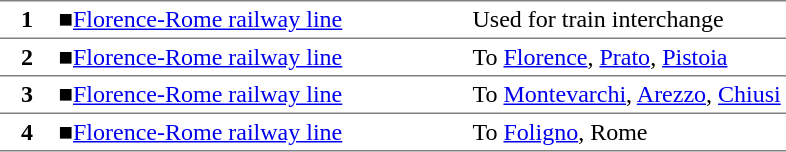<table border="1" cellspacing="0" cellpadding="3" cellspacing="4" frame="hsides" rules="rows" style="margin-top:.4em">
<tr>
<th style="width:30px" rowspan=1>1</th>
<td style="width:270px"><span>■</span><a href='#'>Florence-Rome railway line</a></td>
<td>Used for train interchange</td>
</tr>
<tr>
<th style="width:30px" rowspan=1>2</th>
<td style="width:270px"><span>■</span><a href='#'>Florence-Rome railway line</a></td>
<td>To <a href='#'>Florence</a>, <a href='#'>Prato</a>, <a href='#'>Pistoia</a></td>
</tr>
<tr>
<th style="width:30px" rowspan=1>3</th>
<td style="width:270px"><span>■</span><a href='#'>Florence-Rome railway line</a></td>
<td>To <a href='#'>Montevarchi</a>, <a href='#'>Arezzo</a>, <a href='#'>Chiusi</a></td>
</tr>
<tr>
<th style="width:30px" rowspan=1>4</th>
<td style="width:270px"><span>■</span><a href='#'>Florence-Rome railway line</a></td>
<td>To <a href='#'>Foligno</a>, Rome</td>
</tr>
</table>
